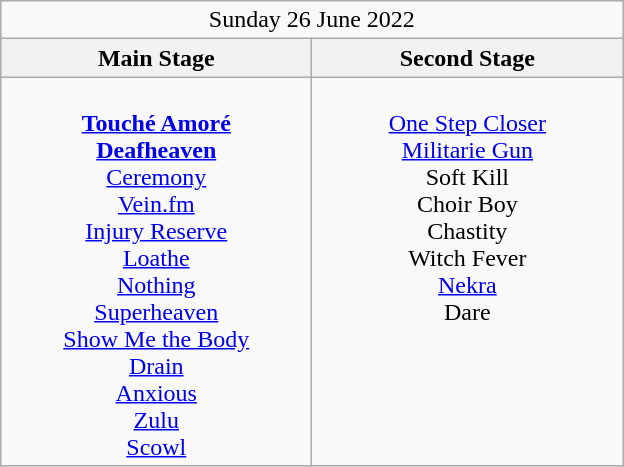<table class="wikitable">
<tr>
<td colspan="4" style="text-align:center;">Sunday 26 June 2022</td>
</tr>
<tr>
<th>Main Stage</th>
<th>Second Stage</th>
</tr>
<tr>
<td style="text-align:center; vertical-align:top; width:200px;"><br><strong><a href='#'>Touché Amoré</a></strong><br>
<strong><a href='#'>Deafheaven</a></strong><br>
<a href='#'>Ceremony</a><br>
<a href='#'>Vein.fm</a><br>
<a href='#'>Injury Reserve</a><br>
<a href='#'>Loathe</a><br>
<a href='#'>Nothing</a><br>
<a href='#'>Superheaven</a><br>
<a href='#'>Show Me the Body</a><br>
<a href='#'>Drain</a><br>
<a href='#'>Anxious</a><br>
<a href='#'>Zulu</a><br>
<a href='#'>Scowl</a></td>
<td style="text-align:center; vertical-align:top; width:200px;"><br><a href='#'>One Step Closer</a><br>
<a href='#'>Militarie Gun</a><br>
Soft Kill<br>
Choir Boy<br>
Chastity<br>
Witch Fever<br>
<a href='#'>Nekra</a><br>
Dare</td>
</tr>
</table>
